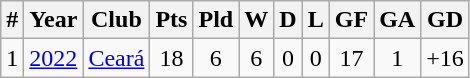<table class="wikitable sortable" style="text-align:center">
<tr>
<th>#</th>
<th>Year</th>
<th>Club</th>
<th>Pts</th>
<th>Pld</th>
<th>W</th>
<th>D</th>
<th>L</th>
<th>GF</th>
<th>GA</th>
<th>GD</th>
</tr>
<tr>
<td>1</td>
<td><a href='#'>2022</a></td>
<td style="text-align: left"> <a href='#'>Ceará</a></td>
<td>18</td>
<td>6</td>
<td>6</td>
<td>0</td>
<td>0</td>
<td>17</td>
<td>1</td>
<td>+16</td>
</tr>
</table>
